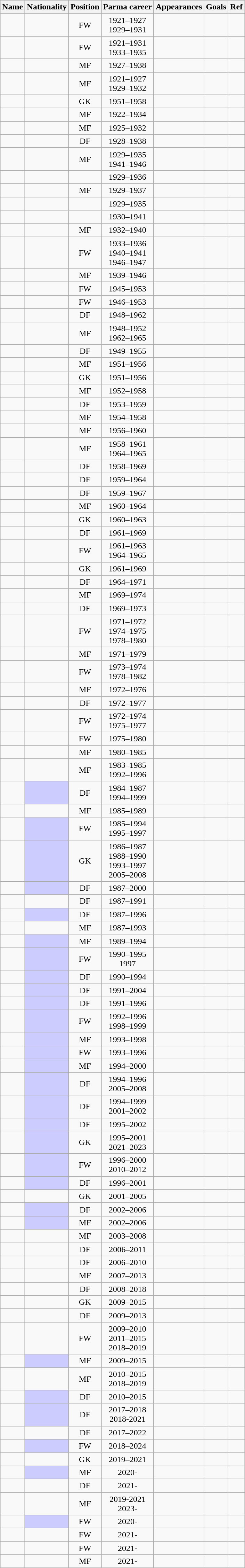<table class="wikitable plainrowheaders sortable" style="text-align:center">
<tr>
<th>Name</th>
<th>Nationality</th>
<th>Position</th>
<th>Parma career</th>
<th>Appearances</th>
<th>Goals</th>
<th class=unsortable>Ref</th>
</tr>
<tr>
<td align="left"></td>
<td align="left"></td>
<td>FW</td>
<td>1921–1927<br>1929–1931</td>
<td></td>
<td></td>
<td></td>
</tr>
<tr>
<td align="left"></td>
<td align="left"></td>
<td>FW</td>
<td>1921–1931<br>1933–1935</td>
<td></td>
<td></td>
<td></td>
</tr>
<tr>
<td align="left"></td>
<td align="left"></td>
<td>MF</td>
<td>1927–1938</td>
<td></td>
<td></td>
<td></td>
</tr>
<tr>
<td align="left"></td>
<td align="left"></td>
<td>MF</td>
<td>1921–1927<br>1929–1932</td>
<td></td>
<td></td>
<td></td>
</tr>
<tr>
<td align="left"></td>
<td align="left"></td>
<td>GK</td>
<td>1951–1958</td>
<td></td>
<td></td>
<td></td>
</tr>
<tr>
<td align="left"></td>
<td align="left"></td>
<td>MF</td>
<td>1922–1934</td>
<td></td>
<td></td>
<td></td>
</tr>
<tr>
<td align="left"></td>
<td align="left"></td>
<td>MF</td>
<td>1925–1932</td>
<td></td>
<td></td>
<td></td>
</tr>
<tr>
<td align="left"></td>
<td align="left"></td>
<td>DF</td>
<td>1928–1938</td>
<td></td>
<td></td>
<td></td>
</tr>
<tr>
<td align="left"></td>
<td align="left"></td>
<td>MF</td>
<td>1929–1935<br>1941–1946</td>
<td></td>
<td></td>
<td></td>
</tr>
<tr>
<td align="left"></td>
<td align="left"></td>
<td></td>
<td>1929–1936</td>
<td></td>
<td></td>
<td></td>
</tr>
<tr>
<td align="left"></td>
<td align="left"></td>
<td>MF</td>
<td>1929–1937</td>
<td></td>
<td></td>
<td></td>
</tr>
<tr>
<td align="left"></td>
<td align="left"></td>
<td></td>
<td>1929–1935</td>
<td></td>
<td></td>
<td></td>
</tr>
<tr>
<td align="left"></td>
<td align="left"></td>
<td></td>
<td>1930–1941</td>
<td></td>
<td></td>
<td></td>
</tr>
<tr>
<td align="left"></td>
<td align="left"></td>
<td>MF</td>
<td>1932–1940</td>
<td></td>
<td></td>
<td></td>
</tr>
<tr>
<td align="left"></td>
<td align="left"></td>
<td>FW</td>
<td>1933–1936<br>1940–1941<br>1946–1947</td>
<td></td>
<td></td>
<td></td>
</tr>
<tr>
<td align="left"></td>
<td align="left"></td>
<td>MF</td>
<td>1939–1946</td>
<td></td>
<td></td>
<td></td>
</tr>
<tr>
<td align="left"></td>
<td align="left"></td>
<td>FW</td>
<td>1945–1953</td>
<td></td>
<td></td>
<td></td>
</tr>
<tr>
<td align="left"></td>
<td align="left"></td>
<td>FW</td>
<td>1946–1953</td>
<td></td>
<td></td>
<td></td>
</tr>
<tr>
<td align="left"></td>
<td align="left"></td>
<td>DF</td>
<td>1948–1962</td>
<td></td>
<td></td>
<td></td>
</tr>
<tr>
<td align="left"></td>
<td align="left"></td>
<td>MF</td>
<td>1948–1952<br>1962–1965</td>
<td></td>
<td></td>
<td></td>
</tr>
<tr>
<td align="left"></td>
<td align="left"></td>
<td>DF</td>
<td>1949–1955</td>
<td></td>
<td></td>
<td></td>
</tr>
<tr>
<td align="left"></td>
<td align="left"></td>
<td>MF</td>
<td>1951–1956</td>
<td></td>
<td></td>
<td></td>
</tr>
<tr>
<td align="left"></td>
<td align="left"></td>
<td>GK</td>
<td>1951–1956</td>
<td></td>
<td></td>
<td></td>
</tr>
<tr>
<td align="left"></td>
<td align="left"></td>
<td>MF</td>
<td>1952–1958</td>
<td></td>
<td></td>
<td></td>
</tr>
<tr>
<td align="left"></td>
<td align="left"></td>
<td>DF</td>
<td>1953–1959</td>
<td></td>
<td></td>
<td></td>
</tr>
<tr>
<td align="left"></td>
<td align="left"></td>
<td>MF</td>
<td>1954–1958</td>
<td></td>
<td></td>
<td></td>
</tr>
<tr>
<td align="left"></td>
<td align="left"></td>
<td>MF</td>
<td>1956–1960</td>
<td></td>
<td></td>
<td></td>
</tr>
<tr>
<td align="left"></td>
<td align="left"></td>
<td>MF</td>
<td>1958–1961<br>1964–1965</td>
<td></td>
<td></td>
<td></td>
</tr>
<tr>
<td align="left"></td>
<td align="left"></td>
<td>DF</td>
<td>1958–1969</td>
<td></td>
<td></td>
<td></td>
</tr>
<tr>
<td align="left"></td>
<td align="left"></td>
<td>DF</td>
<td>1959–1964</td>
<td></td>
<td></td>
<td></td>
</tr>
<tr>
<td align="left"></td>
<td align="left"></td>
<td>DF</td>
<td>1959–1967</td>
<td></td>
<td></td>
<td></td>
</tr>
<tr>
<td align="left"></td>
<td align="left"></td>
<td>MF</td>
<td>1960–1964</td>
<td></td>
<td></td>
<td></td>
</tr>
<tr>
<td align="left"></td>
<td align="left"></td>
<td>GK</td>
<td>1960–1963</td>
<td></td>
<td></td>
<td></td>
</tr>
<tr>
<td align="left"></td>
<td align="left"></td>
<td>DF</td>
<td>1961–1969</td>
<td></td>
<td></td>
<td></td>
</tr>
<tr>
<td align="left"></td>
<td align="left"></td>
<td>FW</td>
<td>1961–1963<br>1964–1965</td>
<td></td>
<td></td>
<td></td>
</tr>
<tr>
<td align="left"></td>
<td align="left"></td>
<td>GK</td>
<td>1961–1969</td>
<td></td>
<td></td>
<td></td>
</tr>
<tr>
<td align="left"></td>
<td align="left"></td>
<td>DF</td>
<td>1964–1971</td>
<td></td>
<td></td>
<td></td>
</tr>
<tr>
<td align="left"></td>
<td align="left"></td>
<td>MF</td>
<td>1969–1974</td>
<td></td>
<td></td>
<td></td>
</tr>
<tr>
<td align="left"></td>
<td align="left"></td>
<td>DF</td>
<td>1969–1973</td>
<td></td>
<td></td>
<td></td>
</tr>
<tr>
<td align="left"></td>
<td align="left"></td>
<td>FW</td>
<td>1971–1972<br>1974–1975<br>1978–1980</td>
<td></td>
<td></td>
<td></td>
</tr>
<tr>
<td align="left"></td>
<td align="left"></td>
<td>MF</td>
<td>1971–1979</td>
<td></td>
<td></td>
<td></td>
</tr>
<tr>
<td align="left"></td>
<td align="left"></td>
<td>FW</td>
<td>1973–1974<br>1978–1982</td>
<td></td>
<td></td>
<td></td>
</tr>
<tr>
<td align="left"></td>
<td align="left"></td>
<td>MF</td>
<td>1972–1976</td>
<td></td>
<td></td>
<td></td>
</tr>
<tr>
<td align="left"></td>
<td align="left"></td>
<td>DF</td>
<td>1972–1977</td>
<td></td>
<td></td>
<td></td>
</tr>
<tr>
<td align="left"></td>
<td align="left"></td>
<td>FW</td>
<td>1972–1974<br>1975–1977</td>
<td></td>
<td></td>
<td></td>
</tr>
<tr>
<td align="left"></td>
<td align="left"></td>
<td>FW</td>
<td>1975–1980</td>
<td></td>
<td></td>
<td></td>
</tr>
<tr>
<td align="left"></td>
<td align="left"></td>
<td>MF</td>
<td>1980–1985</td>
<td></td>
<td></td>
<td></td>
</tr>
<tr>
<td align="left"></td>
<td align="left"></td>
<td>MF</td>
<td>1983–1985<br>1992–1996</td>
<td></td>
<td></td>
<td></td>
</tr>
<tr>
<td align="left"></td>
<td style="background:#ccccff; color:black" align="left"></td>
<td>DF</td>
<td>1984–1987<br>1994–1999</td>
<td></td>
<td></td>
<td></td>
</tr>
<tr>
</tr>
<tr>
<td align="left"></td>
<td align="left"></td>
<td>MF</td>
<td>1985–1989</td>
<td></td>
<td></td>
<td></td>
</tr>
<tr>
<td align="left"></td>
<td style="background:#ccccff; color:black" align="left"></td>
<td>FW</td>
<td>1985–1994<br>1995–1997</td>
<td></td>
<td></td>
<td></td>
</tr>
<tr>
<td align="left"></td>
<td style="background:#ccccff; color:black" align="left"></td>
<td>GK</td>
<td>1986–1987<br>1988–1990<br>1993–1997<br>2005–2008</td>
<td></td>
<td></td>
<td></td>
</tr>
<tr>
<td align="left"></td>
<td style="background:#ccccff; color:black" align="left"></td>
<td>DF</td>
<td>1987–2000</td>
<td></td>
<td></td>
<td></td>
</tr>
<tr>
<td align="left"></td>
<td align="left"></td>
<td>DF</td>
<td>1987–1991</td>
<td></td>
<td></td>
<td></td>
</tr>
<tr>
<td align="left"></td>
<td style="background:#ccccff; color:black" align="left"></td>
<td>DF</td>
<td>1987–1996</td>
<td></td>
<td></td>
<td></td>
</tr>
<tr>
<td align="left"></td>
<td align="left"></td>
<td>MF</td>
<td>1987–1993</td>
<td></td>
<td></td>
<td></td>
</tr>
<tr>
<td align="left"></td>
<td style="background:#ccccff; color:black" align="left"></td>
<td>MF</td>
<td>1989–1994</td>
<td></td>
<td></td>
<td></td>
</tr>
<tr>
<td align="left"></td>
<td style="background:#ccccff; color:black" align="left"></td>
<td>FW</td>
<td>1990–1995<br>1997</td>
<td></td>
<td></td>
<td></td>
</tr>
<tr>
<td align="left"></td>
<td style="background:#ccccff; color:black" align="left"></td>
<td>DF</td>
<td>1990–1994</td>
<td></td>
<td></td>
<td></td>
</tr>
<tr>
<td align="left"></td>
<td style="background:#ccccff; color:black" align="left"></td>
<td>DF</td>
<td>1991–2004</td>
<td></td>
<td></td>
<td></td>
</tr>
<tr>
<td align="left"></td>
<td style="background:#ccccff; color:black" align="left"></td>
<td>DF</td>
<td>1991–1996</td>
<td></td>
<td></td>
<td></td>
</tr>
<tr>
<td align="left"></td>
<td style="background:#ccccff; color:black" align="left"></td>
<td>FW</td>
<td>1992–1996<br>1998–1999</td>
<td></td>
<td></td>
<td></td>
</tr>
<tr>
<td align="left"></td>
<td style="background:#ccccff; color:black" align="left"></td>
<td>MF</td>
<td>1993–1998</td>
<td></td>
<td></td>
<td></td>
</tr>
<tr>
<td align="left"></td>
<td style="background:#ccccff; color:black" align="left"></td>
<td>FW</td>
<td>1993–1996</td>
<td></td>
<td></td>
<td></td>
</tr>
<tr>
<td align="left"></td>
<td style="background:#ccccff; color:black" align="left"></td>
<td>MF</td>
<td>1994–2000</td>
<td></td>
<td></td>
<td></td>
</tr>
<tr>
<td align="left"></td>
<td Style="background:#ccccff; color:black" align="left"></td>
<td>DF</td>
<td>1994–1996<br>2005–2008</td>
<td></td>
<td></td>
<td></td>
</tr>
<tr>
<td align="left"></td>
<td style="background:#ccccff; color:black" align="left"></td>
<td>DF</td>
<td>1994–1999<br>2001–2002</td>
<td></td>
<td></td>
<td></td>
</tr>
<tr>
<td align="left"></td>
<td style="background:#ccccff; color:black" align="left"></td>
<td>DF</td>
<td>1995–2002</td>
<td></td>
<td></td>
<td></td>
</tr>
<tr>
<td align="left"></td>
<td style="background:#ccccff; color:black" align="left"></td>
<td>GK</td>
<td>1995–2001<br>2021–2023</td>
<td></td>
<td></td>
<td></td>
</tr>
<tr>
<td align="left"></td>
<td Style="background:#ccccff; color:black" align="left"></td>
<td>FW</td>
<td>1996–2000<br>2010–2012</td>
<td></td>
<td></td>
<td></td>
</tr>
<tr>
<td align="left"></td>
<td style="background:#ccccff; color:black" align="left"></td>
<td>DF</td>
<td>1996–2001</td>
<td></td>
<td></td>
<td></td>
</tr>
<tr>
<td align="left"></td>
<td align="left"></td>
<td>GK</td>
<td>2001–2005</td>
<td></td>
<td></td>
<td></td>
</tr>
<tr>
<td align="left"></td>
<td style="background:#ccccff; color:black" align="left"></td>
<td>DF</td>
<td>2002–2006</td>
<td></td>
<td></td>
<td></td>
</tr>
<tr>
<td align="left"></td>
<td style="background:#ccccff; color:black" align="left"></td>
<td>MF</td>
<td>2002–2006</td>
<td></td>
<td></td>
<td></td>
</tr>
<tr>
<td align="left"></td>
<td align="left"></td>
<td>MF</td>
<td>2003–2008</td>
<td></td>
<td></td>
<td></td>
</tr>
<tr>
<td align="left"></td>
<td align="left"></td>
<td>DF</td>
<td>2006–2011</td>
<td></td>
<td></td>
<td></td>
</tr>
<tr>
<td align="left"></td>
<td align="left"></td>
<td>DF</td>
<td>2006–2010</td>
<td></td>
<td></td>
<td></td>
</tr>
<tr>
<td align="left"></td>
<td align="left"></td>
<td>MF</td>
<td>2007–2013</td>
<td></td>
<td></td>
<td></td>
</tr>
<tr>
<td align="left"></td>
<td align="left"></td>
<td>DF</td>
<td>2008–2018</td>
<td></td>
<td></td>
<td></td>
</tr>
<tr>
<td align="left"></td>
<td align="left"></td>
<td>GK</td>
<td>2009–2015</td>
<td></td>
<td></td>
<td></td>
</tr>
<tr>
<td align="left"></td>
<td align="left"></td>
<td>DF</td>
<td>2009–2013</td>
<td></td>
<td></td>
<td></td>
</tr>
<tr>
<td align="left"></td>
<td align="left"></td>
<td>FW</td>
<td>2009–2010<br>2011–2015<br>2018–2019</td>
<td></td>
<td></td>
<td></td>
</tr>
<tr>
<td align="left"></td>
<td style="background:#ccccff; color:black" align="left"></td>
<td>MF</td>
<td>2009–2015</td>
<td></td>
<td></td>
<td></td>
</tr>
<tr>
<td align="left"></td>
<td align="left"></td>
<td>MF</td>
<td>2010–2015<br>2018–2019</td>
<td></td>
<td></td>
<td></td>
</tr>
<tr>
<td align="left"></td>
<td style="background:#ccccff; color:black" align="left"></td>
<td>DF</td>
<td>2010–2015</td>
<td></td>
<td></td>
<td></td>
</tr>
<tr>
<td align="left"></td>
<td style="background:#ccccff; color:black" align="left"></td>
<td>DF</td>
<td>2017–2018<br>2018-2021</td>
<td></td>
<td></td>
<td></td>
</tr>
<tr>
<td align="left"></td>
<td align="left"></td>
<td>DF</td>
<td>2017–2022</td>
<td></td>
<td></td>
<td></td>
</tr>
<tr>
<td align="left"></td>
<td Style="background:#ccccff; color:black" align="left"></td>
<td>FW</td>
<td>2018–2024</td>
<td></td>
<td></td>
<td></td>
</tr>
<tr>
<td align="left"></td>
<td align="left"></td>
<td>GK</td>
<td>2019–2021</td>
<td></td>
<td></td>
<td></td>
</tr>
<tr>
<td align="left"><strong></strong></td>
<td style="background:#ccccff; color:black" align="left"></td>
<td>MF</td>
<td>2020-</td>
<td></td>
<td></td>
<td></td>
</tr>
<tr>
<td align="left"><strong></strong></td>
<td align="left"></td>
<td>DF</td>
<td>2021-</td>
<td></td>
<td></td>
<td></td>
</tr>
<tr>
<td align="left"><strong></strong></td>
<td align="left"></td>
<td>MF</td>
<td>2019-2021<br>2023-</td>
<td></td>
<td></td>
<td></td>
</tr>
<tr>
<td align="left"><strong></strong></td>
<td style="background:#ccccff; color:black" align="left"></td>
<td>FW</td>
<td>2020-</td>
<td></td>
<td></td>
<td></td>
</tr>
<tr>
<td align="left"><strong></strong></td>
<td align="left"></td>
<td>FW</td>
<td>2021-</td>
<td></td>
<td></td>
<td></td>
</tr>
<tr>
<td align="left"><strong></strong></td>
<td align="left"></td>
<td>FW</td>
<td>2021-</td>
<td></td>
<td></td>
<td></td>
</tr>
<tr>
<td align="left"><strong></strong></td>
<td align="left"></td>
<td>MF</td>
<td>2021-</td>
<td></td>
<td></td>
<td></td>
</tr>
</table>
